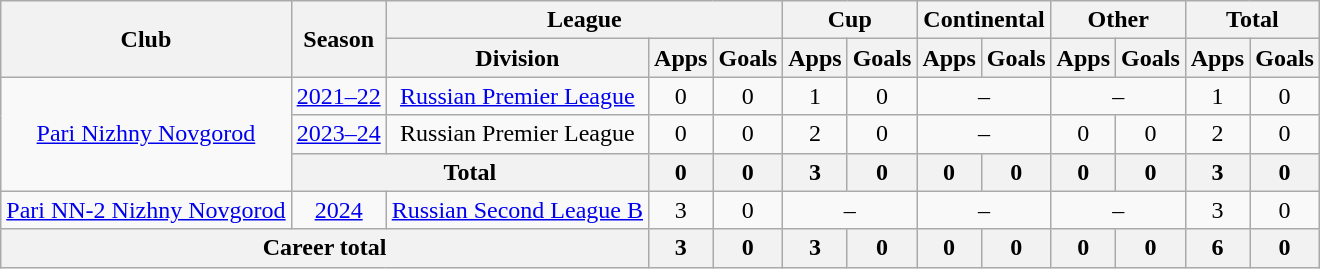<table class="wikitable" style="text-align: center;">
<tr>
<th rowspan=2>Club</th>
<th rowspan=2>Season</th>
<th colspan=3>League</th>
<th colspan=2>Cup</th>
<th colspan=2>Continental</th>
<th colspan=2>Other</th>
<th colspan=2>Total</th>
</tr>
<tr>
<th>Division</th>
<th>Apps</th>
<th>Goals</th>
<th>Apps</th>
<th>Goals</th>
<th>Apps</th>
<th>Goals</th>
<th>Apps</th>
<th>Goals</th>
<th>Apps</th>
<th>Goals</th>
</tr>
<tr>
<td rowspan="3"><a href='#'>Pari Nizhny Novgorod</a></td>
<td><a href='#'>2021–22</a></td>
<td><a href='#'>Russian Premier League</a></td>
<td>0</td>
<td>0</td>
<td>1</td>
<td>0</td>
<td colspan=2>–</td>
<td colspan=2>–</td>
<td>1</td>
<td>0</td>
</tr>
<tr>
<td><a href='#'>2023–24</a></td>
<td>Russian Premier League</td>
<td>0</td>
<td>0</td>
<td>2</td>
<td>0</td>
<td colspan=2>–</td>
<td>0</td>
<td>0</td>
<td>2</td>
<td>0</td>
</tr>
<tr>
<th colspan=2>Total</th>
<th>0</th>
<th>0</th>
<th>3</th>
<th>0</th>
<th>0</th>
<th>0</th>
<th>0</th>
<th>0</th>
<th>3</th>
<th>0</th>
</tr>
<tr>
<td><a href='#'>Pari NN-2 Nizhny Novgorod</a></td>
<td><a href='#'>2024</a></td>
<td><a href='#'>Russian Second League B</a></td>
<td>3</td>
<td>0</td>
<td colspan=2>–</td>
<td colspan=2>–</td>
<td colspan=2>–</td>
<td>3</td>
<td>0</td>
</tr>
<tr>
<th colspan=3>Career total</th>
<th>3</th>
<th>0</th>
<th>3</th>
<th>0</th>
<th>0</th>
<th>0</th>
<th>0</th>
<th>0</th>
<th>6</th>
<th>0</th>
</tr>
</table>
